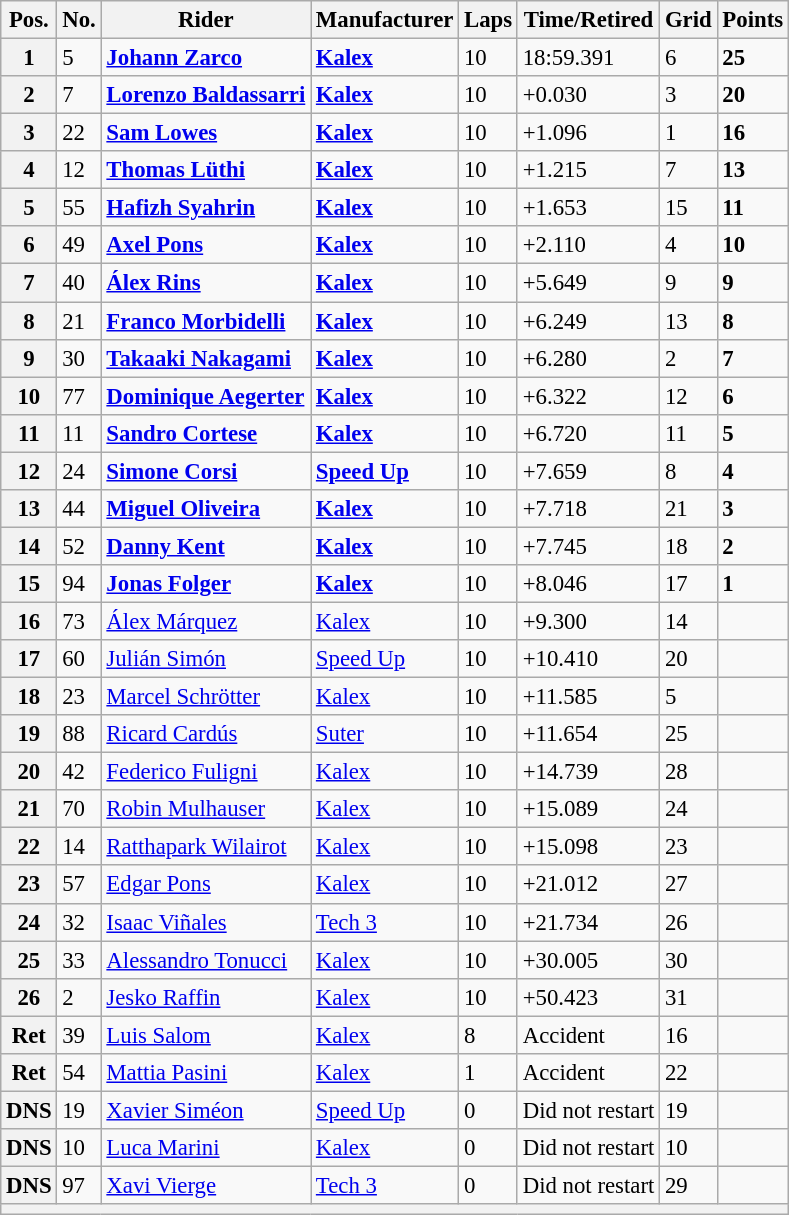<table class="wikitable" style="font-size: 95%;">
<tr>
<th>Pos.</th>
<th>No.</th>
<th>Rider</th>
<th>Manufacturer</th>
<th>Laps</th>
<th>Time/Retired</th>
<th>Grid</th>
<th>Points</th>
</tr>
<tr>
<th>1</th>
<td>5</td>
<td> <strong><a href='#'>Johann Zarco</a></strong></td>
<td><strong><a href='#'>Kalex</a></strong></td>
<td>10</td>
<td>18:59.391</td>
<td>6</td>
<td><strong>25</strong></td>
</tr>
<tr>
<th>2</th>
<td>7</td>
<td> <strong><a href='#'>Lorenzo Baldassarri</a></strong></td>
<td><strong><a href='#'>Kalex</a></strong></td>
<td>10</td>
<td>+0.030</td>
<td>3</td>
<td><strong>20</strong></td>
</tr>
<tr>
<th>3</th>
<td>22</td>
<td> <strong><a href='#'>Sam Lowes</a></strong></td>
<td><strong><a href='#'>Kalex</a></strong></td>
<td>10</td>
<td>+1.096</td>
<td>1</td>
<td><strong>16</strong></td>
</tr>
<tr>
<th>4</th>
<td>12</td>
<td> <strong><a href='#'>Thomas Lüthi</a></strong></td>
<td><strong><a href='#'>Kalex</a></strong></td>
<td>10</td>
<td>+1.215</td>
<td>7</td>
<td><strong>13</strong></td>
</tr>
<tr>
<th>5</th>
<td>55</td>
<td> <strong><a href='#'>Hafizh Syahrin</a></strong></td>
<td><strong><a href='#'>Kalex</a></strong></td>
<td>10</td>
<td>+1.653</td>
<td>15</td>
<td><strong>11</strong></td>
</tr>
<tr>
<th>6</th>
<td>49</td>
<td> <strong><a href='#'>Axel Pons</a></strong></td>
<td><strong><a href='#'>Kalex</a></strong></td>
<td>10</td>
<td>+2.110</td>
<td>4</td>
<td><strong>10</strong></td>
</tr>
<tr>
<th>7</th>
<td>40</td>
<td> <strong><a href='#'>Álex Rins</a></strong></td>
<td><strong><a href='#'>Kalex</a></strong></td>
<td>10</td>
<td>+5.649</td>
<td>9</td>
<td><strong>9</strong></td>
</tr>
<tr>
<th>8</th>
<td>21</td>
<td> <strong><a href='#'>Franco Morbidelli</a></strong></td>
<td><strong><a href='#'>Kalex</a></strong></td>
<td>10</td>
<td>+6.249</td>
<td>13</td>
<td><strong>8</strong></td>
</tr>
<tr>
<th>9</th>
<td>30</td>
<td> <strong><a href='#'>Takaaki Nakagami</a></strong></td>
<td><strong><a href='#'>Kalex</a></strong></td>
<td>10</td>
<td>+6.280</td>
<td>2</td>
<td><strong>7</strong></td>
</tr>
<tr>
<th>10</th>
<td>77</td>
<td> <strong><a href='#'>Dominique Aegerter</a></strong></td>
<td><strong><a href='#'>Kalex</a></strong></td>
<td>10</td>
<td>+6.322</td>
<td>12</td>
<td><strong>6</strong></td>
</tr>
<tr>
<th>11</th>
<td>11</td>
<td> <strong><a href='#'>Sandro Cortese</a></strong></td>
<td><strong><a href='#'>Kalex</a></strong></td>
<td>10</td>
<td>+6.720</td>
<td>11</td>
<td><strong>5</strong></td>
</tr>
<tr>
<th>12</th>
<td>24</td>
<td> <strong><a href='#'>Simone Corsi</a></strong></td>
<td><strong><a href='#'>Speed Up</a></strong></td>
<td>10</td>
<td>+7.659</td>
<td>8</td>
<td><strong>4</strong></td>
</tr>
<tr>
<th>13</th>
<td>44</td>
<td> <strong><a href='#'>Miguel Oliveira</a></strong></td>
<td><strong><a href='#'>Kalex</a></strong></td>
<td>10</td>
<td>+7.718</td>
<td>21</td>
<td><strong>3</strong></td>
</tr>
<tr>
<th>14</th>
<td>52</td>
<td> <strong><a href='#'>Danny Kent</a></strong></td>
<td><strong><a href='#'>Kalex</a></strong></td>
<td>10</td>
<td>+7.745</td>
<td>18</td>
<td><strong>2</strong></td>
</tr>
<tr>
<th>15</th>
<td>94</td>
<td> <strong><a href='#'>Jonas Folger</a></strong></td>
<td><strong><a href='#'>Kalex</a></strong></td>
<td>10</td>
<td>+8.046</td>
<td>17</td>
<td><strong>1</strong></td>
</tr>
<tr>
<th>16</th>
<td>73</td>
<td> <a href='#'>Álex Márquez</a></td>
<td><a href='#'>Kalex</a></td>
<td>10</td>
<td>+9.300</td>
<td>14</td>
<td></td>
</tr>
<tr>
<th>17</th>
<td>60</td>
<td> <a href='#'>Julián Simón</a></td>
<td><a href='#'>Speed Up</a></td>
<td>10</td>
<td>+10.410</td>
<td>20</td>
<td></td>
</tr>
<tr>
<th>18</th>
<td>23</td>
<td> <a href='#'>Marcel Schrötter</a></td>
<td><a href='#'>Kalex</a></td>
<td>10</td>
<td>+11.585</td>
<td>5</td>
<td></td>
</tr>
<tr>
<th>19</th>
<td>88</td>
<td> <a href='#'>Ricard Cardús</a></td>
<td><a href='#'>Suter</a></td>
<td>10</td>
<td>+11.654</td>
<td>25</td>
<td></td>
</tr>
<tr>
<th>20</th>
<td>42</td>
<td> <a href='#'>Federico Fuligni</a></td>
<td><a href='#'>Kalex</a></td>
<td>10</td>
<td>+14.739</td>
<td>28</td>
<td></td>
</tr>
<tr>
<th>21</th>
<td>70</td>
<td> <a href='#'>Robin Mulhauser</a></td>
<td><a href='#'>Kalex</a></td>
<td>10</td>
<td>+15.089</td>
<td>24</td>
<td></td>
</tr>
<tr>
<th>22</th>
<td>14</td>
<td> <a href='#'>Ratthapark Wilairot</a></td>
<td><a href='#'>Kalex</a></td>
<td>10</td>
<td>+15.098</td>
<td>23</td>
<td></td>
</tr>
<tr>
<th>23</th>
<td>57</td>
<td> <a href='#'>Edgar Pons</a></td>
<td><a href='#'>Kalex</a></td>
<td>10</td>
<td>+21.012</td>
<td>27</td>
<td></td>
</tr>
<tr>
<th>24</th>
<td>32</td>
<td> <a href='#'>Isaac Viñales</a></td>
<td><a href='#'>Tech 3</a></td>
<td>10</td>
<td>+21.734</td>
<td>26</td>
<td></td>
</tr>
<tr>
<th>25</th>
<td>33</td>
<td> <a href='#'>Alessandro Tonucci</a></td>
<td><a href='#'>Kalex</a></td>
<td>10</td>
<td>+30.005</td>
<td>30</td>
<td></td>
</tr>
<tr>
<th>26</th>
<td>2</td>
<td> <a href='#'>Jesko Raffin</a></td>
<td><a href='#'>Kalex</a></td>
<td>10</td>
<td>+50.423</td>
<td>31</td>
<td></td>
</tr>
<tr>
<th>Ret</th>
<td>39</td>
<td> <a href='#'>Luis Salom</a></td>
<td><a href='#'>Kalex</a></td>
<td>8</td>
<td>Accident</td>
<td>16</td>
<td></td>
</tr>
<tr>
<th>Ret</th>
<td>54</td>
<td> <a href='#'>Mattia Pasini</a></td>
<td><a href='#'>Kalex</a></td>
<td>1</td>
<td>Accident</td>
<td>22</td>
<td></td>
</tr>
<tr>
<th>DNS</th>
<td>19</td>
<td> <a href='#'>Xavier Siméon</a></td>
<td><a href='#'>Speed Up</a></td>
<td>0</td>
<td>Did not restart</td>
<td>19</td>
<td></td>
</tr>
<tr>
<th>DNS</th>
<td>10</td>
<td> <a href='#'>Luca Marini</a></td>
<td><a href='#'>Kalex</a></td>
<td>0</td>
<td>Did not restart</td>
<td>10</td>
<td></td>
</tr>
<tr>
<th>DNS</th>
<td>97</td>
<td> <a href='#'>Xavi Vierge</a></td>
<td><a href='#'>Tech 3</a></td>
<td>0</td>
<td>Did not restart</td>
<td>29</td>
<td></td>
</tr>
<tr>
<th colspan=8></th>
</tr>
</table>
